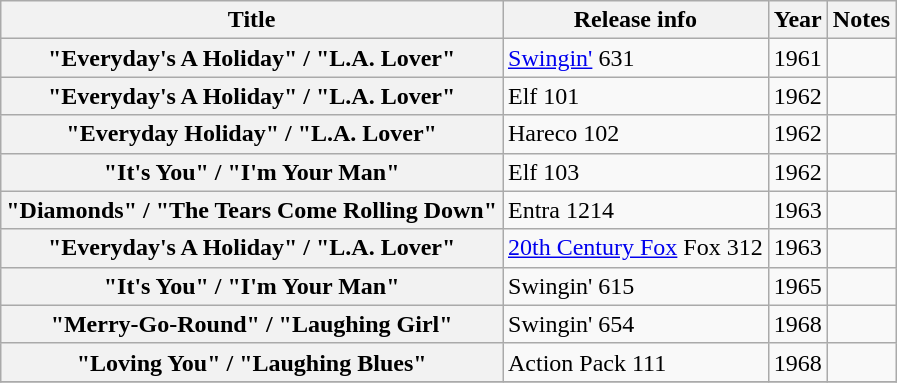<table class="wikitable plainrowheaders sortable">
<tr>
<th scope="col">Title</th>
<th scope="col">Release info</th>
<th scope="col">Year</th>
<th scope="col" class="unsortable">Notes</th>
</tr>
<tr>
<th scope="row">"Everyday's A Holiday" / "L.A. Lover"</th>
<td><a href='#'>Swingin'</a> 631</td>
<td>1961</td>
<td></td>
</tr>
<tr>
<th scope="row">"Everyday's A Holiday" / "L.A. Lover"</th>
<td>Elf 101</td>
<td>1962</td>
<td></td>
</tr>
<tr>
<th scope="row">"Everyday Holiday" / "L.A. Lover"</th>
<td>Hareco 102</td>
<td>1962</td>
<td></td>
</tr>
<tr>
<th scope="row">"It's You" / "I'm Your Man"</th>
<td>Elf 103</td>
<td>1962</td>
<td></td>
</tr>
<tr>
<th scope="row">"Diamonds" / "The Tears Come Rolling Down"</th>
<td>Entra 1214</td>
<td>1963</td>
<td></td>
</tr>
<tr>
<th scope="row">"Everyday's A Holiday" / "L.A. Lover"</th>
<td><a href='#'>20th Century Fox</a> Fox 312</td>
<td>1963</td>
<td></td>
</tr>
<tr>
<th scope="row">"It's You" / "I'm Your Man"</th>
<td>Swingin' 615</td>
<td>1965</td>
<td></td>
</tr>
<tr>
<th scope="row">"Merry-Go-Round" / "Laughing Girl"</th>
<td>Swingin' 654</td>
<td>1968</td>
<td></td>
</tr>
<tr>
<th scope="row">"Loving You" / "Laughing Blues"</th>
<td>Action Pack 111</td>
<td>1968</td>
<td></td>
</tr>
<tr>
</tr>
</table>
